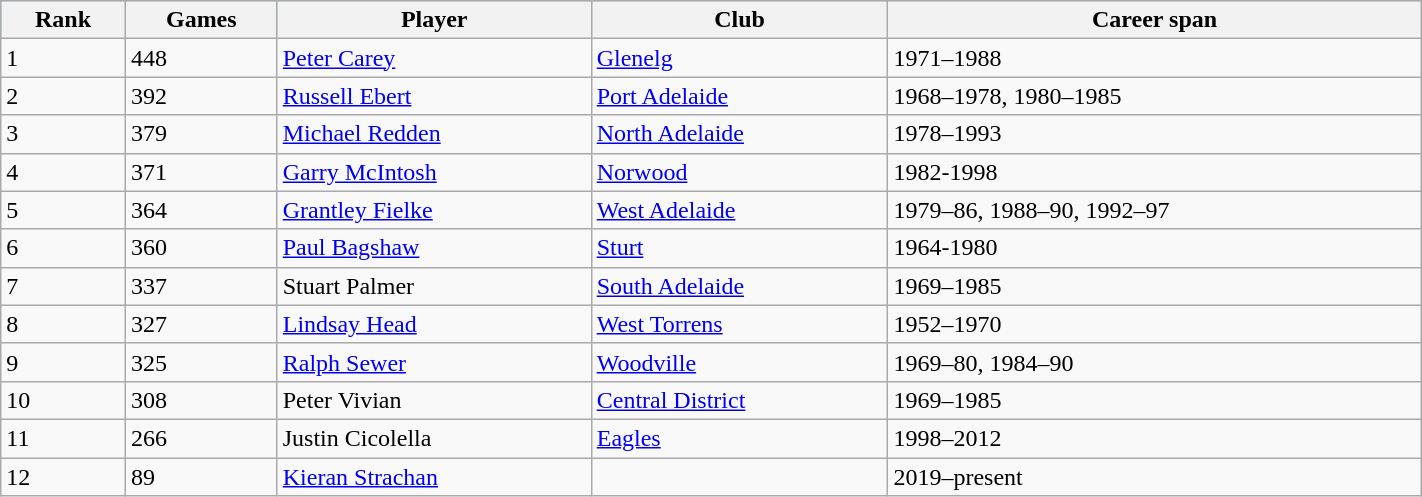<table class="wikitable" style="width:75%;">
<tr style="background:#87cefa;">
<th>Rank</th>
<th>Games</th>
<th>Player</th>
<th>Club</th>
<th>Career span</th>
</tr>
<tr>
<td>1</td>
<td>448</td>
<td><a href='#'>Peter Carey</a></td>
<td><a href='#'>Glenelg</a></td>
<td>1971–1988</td>
</tr>
<tr>
<td>2</td>
<td>392</td>
<td><a href='#'>Russell Ebert</a></td>
<td><a href='#'>Port Adelaide</a></td>
<td>1968–1978, 1980–1985</td>
</tr>
<tr>
<td>3</td>
<td>379</td>
<td><a href='#'>Michael Redden</a></td>
<td><a href='#'>North Adelaide</a></td>
<td>1978–1993</td>
</tr>
<tr>
<td>4</td>
<td>371</td>
<td><a href='#'>Garry McIntosh</a></td>
<td><a href='#'>Norwood</a></td>
<td>1982-1998</td>
</tr>
<tr>
<td>5</td>
<td>364</td>
<td><a href='#'>Grantley Fielke</a></td>
<td><a href='#'>West Adelaide</a></td>
<td>1979–86, 1988–90, 1992–97</td>
</tr>
<tr>
<td>6</td>
<td>360</td>
<td><a href='#'>Paul Bagshaw</a></td>
<td><a href='#'>Sturt</a></td>
<td>1964-1980</td>
</tr>
<tr>
<td>7</td>
<td>337</td>
<td>Stuart Palmer</td>
<td><a href='#'>South Adelaide</a></td>
<td>1969–1985</td>
</tr>
<tr>
<td>8</td>
<td>327</td>
<td><a href='#'>Lindsay Head</a></td>
<td><a href='#'>West Torrens</a></td>
<td>1952–1970</td>
</tr>
<tr>
<td>9</td>
<td>325</td>
<td><a href='#'>Ralph Sewer</a></td>
<td><a href='#'>Woodville</a></td>
<td>1969–80, 1984–90</td>
</tr>
<tr>
<td>10</td>
<td>308</td>
<td>Peter Vivian</td>
<td><a href='#'>Central District</a></td>
<td>1969–1985</td>
</tr>
<tr>
<td>11</td>
<td>266</td>
<td>Justin Cicolella</td>
<td><a href='#'>Eagles</a></td>
<td>1998–2012</td>
</tr>
<tr>
<td>12</td>
<td>89</td>
<td><a href='#'>Kieran Strachan</a></td>
<td></td>
<td>2019–present</td>
</tr>
</table>
